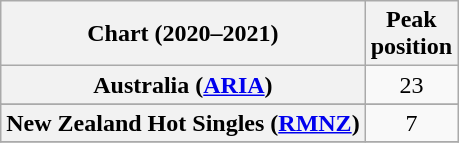<table class="wikitable sortable plainrowheaders" style="text-align:center">
<tr>
<th scope="col">Chart (2020–2021)</th>
<th scope="col">Peak<br>position</th>
</tr>
<tr>
<th scope="row">Australia (<a href='#'>ARIA</a>)</th>
<td>23</td>
</tr>
<tr>
</tr>
<tr>
<th scope="row">New Zealand Hot Singles (<a href='#'>RMNZ</a>)</th>
<td>7</td>
</tr>
<tr>
</tr>
</table>
